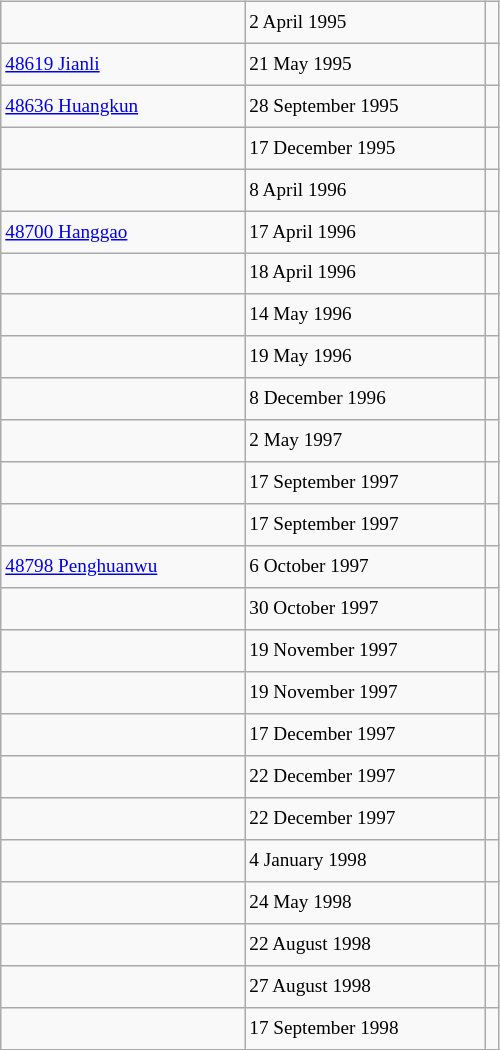<table class="wikitable" style="font-size: 80%; float: left; width: 26em; margin-right: 1em; height: 700px">
<tr>
<td></td>
<td>2 April 1995</td>
<td></td>
</tr>
<tr>
<td><a href='#'>48619 Jianli</a></td>
<td>21 May 1995</td>
<td></td>
</tr>
<tr>
<td><a href='#'>48636 Huangkun</a></td>
<td>28 September 1995</td>
<td></td>
</tr>
<tr>
<td></td>
<td>17 December 1995</td>
<td></td>
</tr>
<tr>
<td></td>
<td>8 April 1996</td>
<td></td>
</tr>
<tr>
<td><a href='#'>48700 Hanggao</a></td>
<td>17 April 1996</td>
<td></td>
</tr>
<tr>
<td></td>
<td>18 April 1996</td>
<td></td>
</tr>
<tr>
<td></td>
<td>14 May 1996</td>
<td></td>
</tr>
<tr>
<td></td>
<td>19 May 1996</td>
<td></td>
</tr>
<tr>
<td></td>
<td>8 December 1996</td>
<td></td>
</tr>
<tr>
<td></td>
<td>2 May 1997</td>
<td></td>
</tr>
<tr>
<td></td>
<td>17 September 1997</td>
<td></td>
</tr>
<tr>
<td></td>
<td>17 September 1997</td>
<td></td>
</tr>
<tr>
<td><a href='#'>48798 Penghuanwu</a></td>
<td>6 October 1997</td>
<td></td>
</tr>
<tr>
<td></td>
<td>30 October 1997</td>
<td></td>
</tr>
<tr>
<td></td>
<td>19 November 1997</td>
<td></td>
</tr>
<tr>
<td></td>
<td>19 November 1997</td>
<td></td>
</tr>
<tr>
<td></td>
<td>17 December 1997</td>
<td></td>
</tr>
<tr>
<td></td>
<td>22 December 1997</td>
<td></td>
</tr>
<tr>
<td></td>
<td>22 December 1997</td>
<td></td>
</tr>
<tr>
<td></td>
<td>4 January 1998</td>
<td></td>
</tr>
<tr>
<td></td>
<td>24 May 1998</td>
<td></td>
</tr>
<tr>
<td></td>
<td>22 August 1998</td>
<td></td>
</tr>
<tr>
<td></td>
<td>27 August 1998</td>
<td></td>
</tr>
<tr>
<td></td>
<td>17 September 1998</td>
<td></td>
</tr>
</table>
